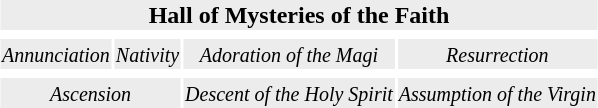<table align=center style="text-align:center;">
<tr>
<th colspan="4" style="background:#ECECEC;"><strong>Hall of Mysteries of the Faith</strong></th>
</tr>
<tr>
<td></td>
<td></td>
<td></td>
<td></td>
</tr>
<tr>
<td style="background:#ECECEC;"><small><em>Annunciation</em></small></td>
<td style="background:#ECECEC;"><small><em>Nativity</em></small></td>
<td style="background:#ECECEC;"><small><em>Adoration of the Magi</em></small></td>
<td style="background:#ECECEC;"><small><em>Resurrection</em></small></td>
</tr>
<tr>
<td colspan=2></td>
<td></td>
<td></td>
</tr>
<tr>
<td colspan=2 style="background:#ECECEC;"><small><em>Ascension</em></small></td>
<td style="background:#ECECEC;"><small><em>Descent of the Holy Spirit</em></small></td>
<td style="background:#ECECEC;"><small><em>Assumption of the Virgin</em></small></td>
</tr>
</table>
